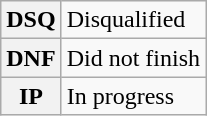<table class="wikitable">
<tr>
<th scope="row">DSQ</th>
<td>Disqualified</td>
</tr>
<tr>
<th scope="row">DNF</th>
<td>Did not finish</td>
</tr>
<tr>
<th scope="row">IP</th>
<td>In progress</td>
</tr>
</table>
